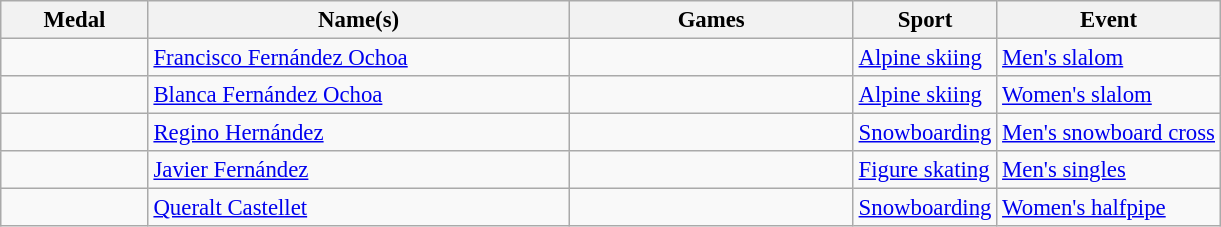<table class="wikitable mw-collapsible" style="font-size: 95%;">
<tr>
<th style="width:6em">Medal</th>
<th style="width:18em">Name(s)</th>
<th style="width:12em">Games</th>
<th>Sport</th>
<th>Event</th>
</tr>
<tr>
<td></td>
<td><a href='#'>Francisco Fernández Ochoa</a></td>
<td></td>
<td> <a href='#'>Alpine skiing</a></td>
<td><a href='#'>Men's slalom</a></td>
</tr>
<tr>
<td></td>
<td><a href='#'>Blanca Fernández Ochoa</a></td>
<td></td>
<td> <a href='#'>Alpine skiing</a></td>
<td><a href='#'>Women's slalom</a></td>
</tr>
<tr>
<td></td>
<td><a href='#'>Regino Hernández</a></td>
<td></td>
<td> <a href='#'>Snowboarding</a></td>
<td><a href='#'>Men's snowboard cross</a></td>
</tr>
<tr>
<td></td>
<td><a href='#'>Javier Fernández</a></td>
<td></td>
<td> <a href='#'>Figure skating</a></td>
<td><a href='#'>Men's singles</a></td>
</tr>
<tr>
<td></td>
<td><a href='#'>Queralt Castellet</a></td>
<td></td>
<td> <a href='#'>Snowboarding</a></td>
<td><a href='#'>Women's halfpipe</a></td>
</tr>
</table>
